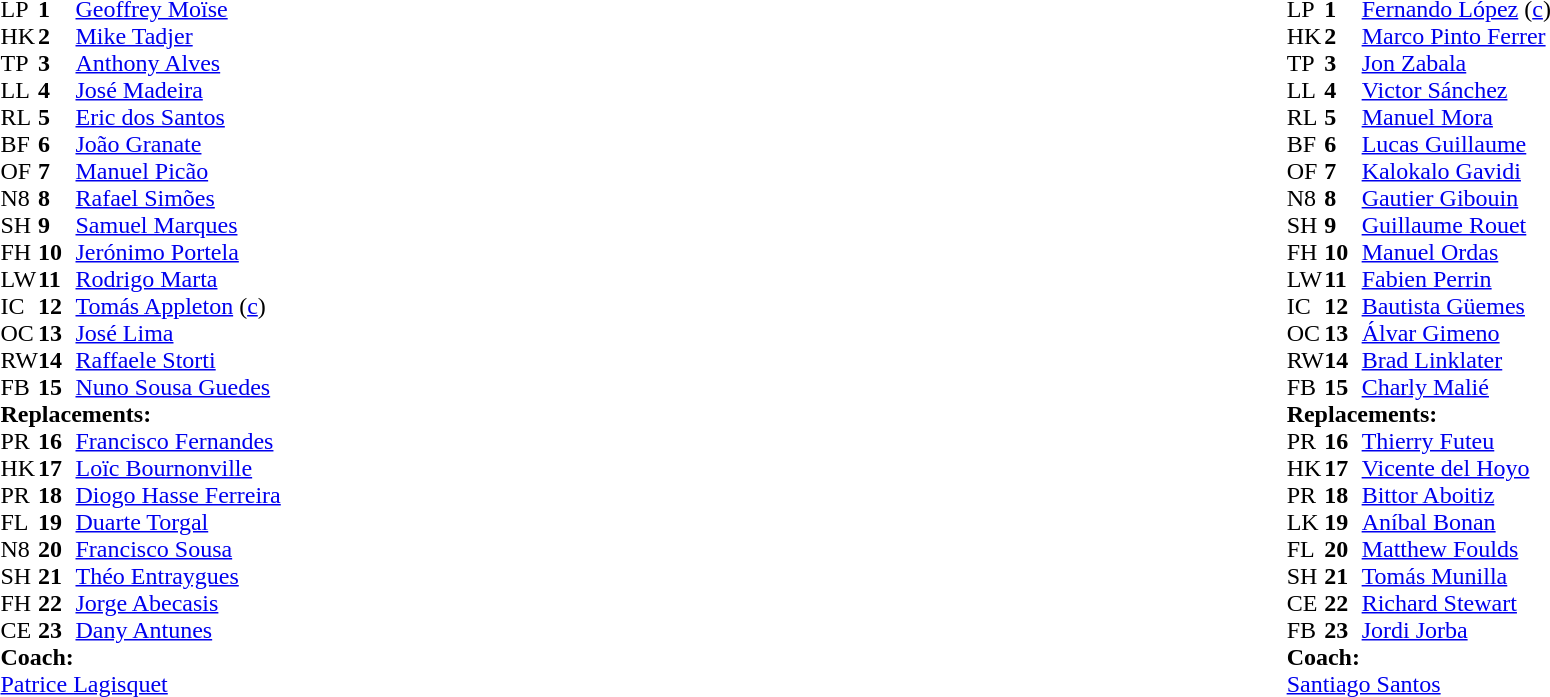<table style="width:100%">
<tr>
<td style="vertical-align:top; width:50%"><br><table cellspacing="0" cellpadding="0">
<tr>
<th width="25"></th>
<th width="25"></th>
</tr>
<tr>
<td>LP</td>
<td><strong>1</strong></td>
<td><a href='#'>Geoffrey Moïse</a></td>
<td></td>
<td></td>
</tr>
<tr>
<td>HK</td>
<td><strong>2</strong></td>
<td><a href='#'>Mike Tadjer</a></td>
<td></td>
<td></td>
</tr>
<tr>
<td>TP</td>
<td><strong>3</strong></td>
<td><a href='#'>Anthony Alves</a></td>
<td></td>
<td></td>
</tr>
<tr>
<td>LL</td>
<td><strong>4</strong></td>
<td><a href='#'>José Madeira</a></td>
<td></td>
<td></td>
</tr>
<tr>
<td>RL</td>
<td><strong>5</strong></td>
<td><a href='#'>Eric dos Santos</a></td>
<td></td>
<td></td>
</tr>
<tr>
<td>BF</td>
<td><strong>6</strong></td>
<td><a href='#'>João Granate</a></td>
<td></td>
<td></td>
</tr>
<tr>
<td>OF</td>
<td><strong>7</strong></td>
<td><a href='#'>Manuel Picão</a></td>
<td></td>
<td></td>
</tr>
<tr>
<td>N8</td>
<td><strong>8</strong></td>
<td><a href='#'>Rafael Simões</a></td>
<td></td>
<td></td>
</tr>
<tr>
<td>SH</td>
<td><strong>9</strong></td>
<td><a href='#'>Samuel Marques</a></td>
<td></td>
<td></td>
</tr>
<tr>
<td>FH</td>
<td><strong>10</strong></td>
<td><a href='#'>Jerónimo Portela</a></td>
<td></td>
<td></td>
</tr>
<tr>
<td>LW</td>
<td><strong>11</strong></td>
<td><a href='#'>Rodrigo Marta</a></td>
<td></td>
<td></td>
</tr>
<tr>
<td>IC</td>
<td><strong>12</strong></td>
<td><a href='#'>Tomás Appleton</a> (<a href='#'>c</a>)</td>
<td></td>
<td></td>
</tr>
<tr>
<td>OC</td>
<td><strong>13</strong></td>
<td><a href='#'>José Lima</a></td>
<td></td>
<td></td>
</tr>
<tr>
<td>RW</td>
<td><strong>14</strong></td>
<td><a href='#'>Raffaele Storti</a></td>
<td></td>
<td></td>
</tr>
<tr>
<td>FB</td>
<td><strong>15</strong></td>
<td><a href='#'>Nuno Sousa Guedes</a></td>
<td></td>
<td></td>
</tr>
<tr>
<td colspan="4"><strong>Replacements:</strong></td>
</tr>
<tr>
<td>PR</td>
<td><strong>16</strong></td>
<td><a href='#'>Francisco Fernandes</a></td>
<td></td>
<td></td>
</tr>
<tr>
<td>HK</td>
<td><strong>17</strong></td>
<td><a href='#'>Loïc Bournonville</a></td>
<td></td>
<td></td>
</tr>
<tr>
<td>PR</td>
<td><strong>18</strong></td>
<td><a href='#'>Diogo Hasse Ferreira</a></td>
<td></td>
<td></td>
</tr>
<tr>
<td>FL</td>
<td><strong>19</strong></td>
<td><a href='#'>Duarte Torgal</a></td>
<td></td>
<td></td>
</tr>
<tr>
<td>N8</td>
<td><strong>20</strong></td>
<td><a href='#'>Francisco Sousa</a></td>
<td></td>
<td></td>
</tr>
<tr>
<td>SH</td>
<td><strong>21</strong></td>
<td><a href='#'>Théo Entraygues</a></td>
<td></td>
<td></td>
</tr>
<tr>
<td>FH</td>
<td><strong>22</strong></td>
<td><a href='#'>Jorge Abecasis</a></td>
<td></td>
<td></td>
</tr>
<tr>
<td>CE</td>
<td><strong>23</strong></td>
<td><a href='#'>Dany Antunes</a></td>
<td></td>
<td></td>
</tr>
<tr>
<td colspan="4"><strong>Coach:</strong></td>
</tr>
<tr>
<td colspan="4"><a href='#'>Patrice Lagisquet</a></td>
</tr>
</table>
</td>
<td style="vertical-align:top"></td>
<td style="vertical-align:top; width:50%"><br><table cellspacing="0" cellpadding="0" style="margin:auto">
<tr>
<th width="25"></th>
<th width="25"></th>
</tr>
<tr>
<td>LP</td>
<td><strong>1</strong></td>
<td><a href='#'>Fernando López</a> (<a href='#'>c</a>)</td>
<td></td>
<td></td>
</tr>
<tr>
<td>HK</td>
<td><strong>2</strong></td>
<td><a href='#'>Marco Pinto Ferrer</a></td>
<td></td>
<td></td>
</tr>
<tr>
<td>TP</td>
<td><strong>3</strong></td>
<td><a href='#'>Jon Zabala</a></td>
<td></td>
<td></td>
</tr>
<tr>
<td>LL</td>
<td><strong>4</strong></td>
<td><a href='#'>Victor Sánchez</a></td>
<td></td>
<td></td>
</tr>
<tr>
<td>RL</td>
<td><strong>5</strong></td>
<td><a href='#'>Manuel Mora</a></td>
<td></td>
<td></td>
</tr>
<tr>
<td>BF</td>
<td><strong>6</strong></td>
<td><a href='#'>Lucas Guillaume</a></td>
<td></td>
<td></td>
</tr>
<tr>
<td>OF</td>
<td><strong>7</strong></td>
<td><a href='#'>Kalokalo Gavidi</a></td>
<td></td>
<td></td>
</tr>
<tr>
<td>N8</td>
<td><strong>8</strong></td>
<td><a href='#'>Gautier Gibouin</a></td>
<td></td>
<td></td>
</tr>
<tr>
<td>SH</td>
<td><strong>9</strong></td>
<td><a href='#'>Guillaume Rouet</a></td>
<td></td>
<td></td>
</tr>
<tr>
<td>FH</td>
<td><strong>10</strong></td>
<td><a href='#'>Manuel Ordas</a></td>
<td></td>
<td></td>
</tr>
<tr>
<td>LW</td>
<td><strong>11</strong></td>
<td><a href='#'>Fabien Perrin</a></td>
<td></td>
<td></td>
</tr>
<tr>
<td>IC</td>
<td><strong>12</strong></td>
<td><a href='#'>Bautista Güemes</a></td>
<td></td>
<td></td>
</tr>
<tr>
<td>OC</td>
<td><strong>13</strong></td>
<td><a href='#'>Álvar Gimeno</a></td>
<td></td>
<td></td>
</tr>
<tr>
<td>RW</td>
<td><strong>14</strong></td>
<td><a href='#'>Brad Linklater</a></td>
<td></td>
<td></td>
</tr>
<tr>
<td>FB</td>
<td><strong>15</strong></td>
<td><a href='#'>Charly Malié</a></td>
<td> </td>
<td></td>
</tr>
<tr>
<td colspan="4"><strong>Replacements:</strong></td>
</tr>
<tr>
<td>PR</td>
<td><strong>16</strong></td>
<td><a href='#'>Thierry Futeu</a></td>
<td> </td>
<td></td>
</tr>
<tr>
<td>HK</td>
<td><strong>17</strong></td>
<td><a href='#'>Vicente del Hoyo</a></td>
<td></td>
<td></td>
</tr>
<tr>
<td>PR</td>
<td><strong>18</strong></td>
<td><a href='#'>Bittor Aboitiz</a></td>
<td></td>
<td></td>
</tr>
<tr>
<td>LK</td>
<td><strong>19</strong></td>
<td><a href='#'>Aníbal Bonan</a></td>
<td></td>
<td></td>
</tr>
<tr>
<td>FL</td>
<td><strong>20</strong></td>
<td><a href='#'>Matthew Foulds</a></td>
<td></td>
<td></td>
</tr>
<tr>
<td>SH</td>
<td><strong>21</strong></td>
<td><a href='#'>Tomás Munilla</a></td>
<td></td>
<td></td>
</tr>
<tr>
<td>CE</td>
<td><strong>22</strong></td>
<td><a href='#'>Richard Stewart</a></td>
<td></td>
<td></td>
</tr>
<tr>
<td>FB</td>
<td><strong>23</strong></td>
<td><a href='#'>Jordi Jorba</a></td>
<td></td>
<td></td>
</tr>
<tr>
<td colspan="4"><strong>Coach:</strong></td>
</tr>
<tr>
<td colspan="4"><a href='#'>Santiago Santos</a></td>
</tr>
</table>
</td>
</tr>
</table>
